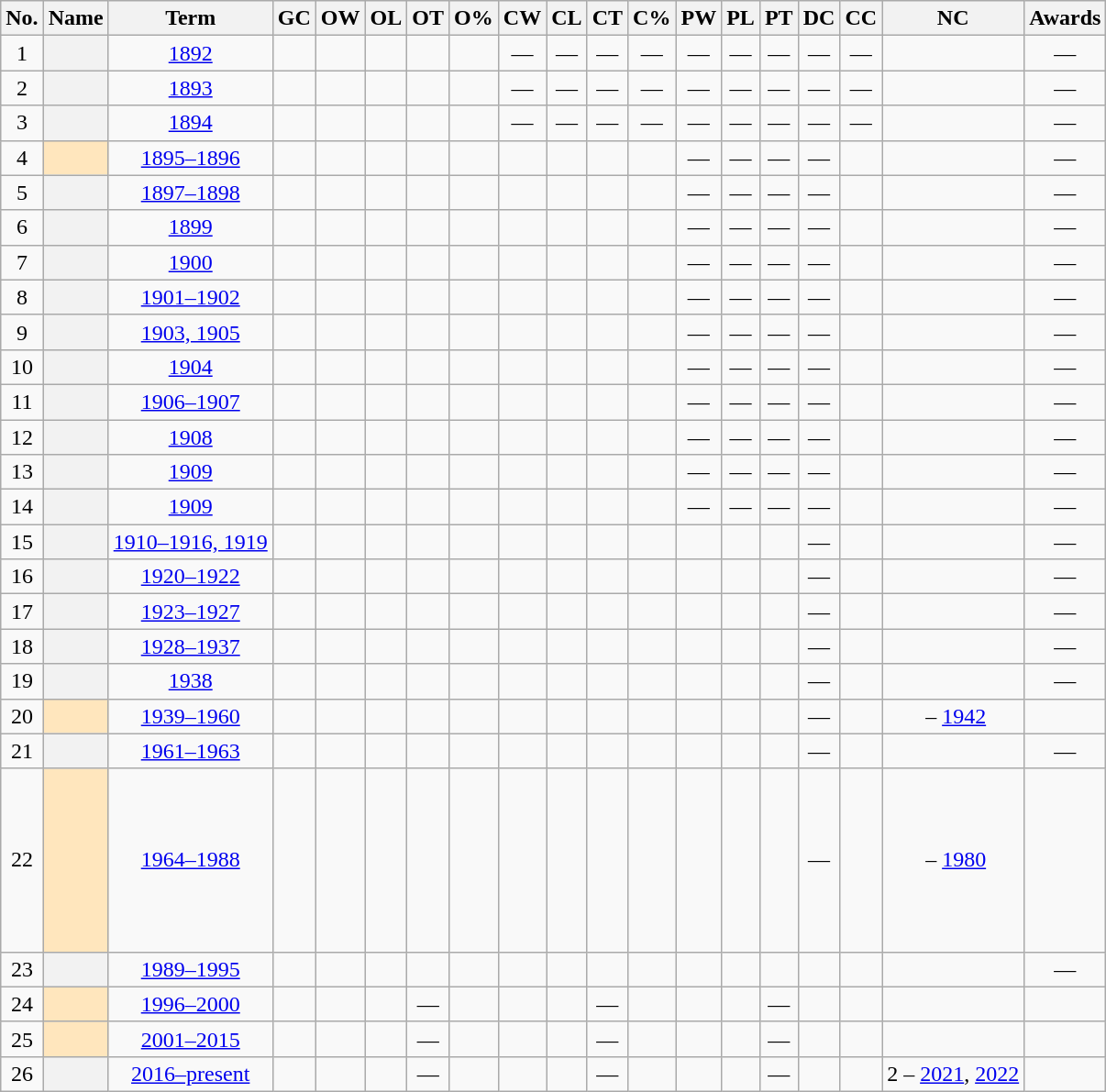<table class="wikitable sortable" style="text-align:center">
<tr>
<th scope="col" class="unsortable">No.</th>
<th scope="col">Name</th>
<th scope="col">Term<br></th>
<th scope="col">GC</th>
<th scope="col">OW</th>
<th scope="col">OL</th>
<th scope="col">OT</th>
<th scope="col">O%</th>
<th scope="col">CW</th>
<th scope="col">CL</th>
<th scope="col">CT</th>
<th scope="col">C%</th>
<th scope="col">PW</th>
<th scope="col">PL</th>
<th scope="col">PT</th>
<th scope="col">DC<br></th>
<th scope="col">CC</th>
<th scope="col">NC</th>
<th scope="col" class="unsortable">Awards</th>
</tr>
<tr>
<td>1</td>
<th scope="row"></th>
<td><a href='#'>1892</a></td>
<td></td>
<td></td>
<td></td>
<td></td>
<td></td>
<td>—</td>
<td>—</td>
<td>—</td>
<td>—</td>
<td>—</td>
<td>—</td>
<td>—</td>
<td>—</td>
<td>—</td>
<td></td>
<td>—</td>
</tr>
<tr>
<td>2</td>
<th scope="row"></th>
<td><a href='#'>1893</a></td>
<td></td>
<td></td>
<td></td>
<td></td>
<td></td>
<td>—</td>
<td>—</td>
<td>—</td>
<td>—</td>
<td>—</td>
<td>—</td>
<td>—</td>
<td>—</td>
<td>—</td>
<td></td>
<td>—</td>
</tr>
<tr>
<td>3</td>
<th scope="row"></th>
<td><a href='#'>1894</a></td>
<td></td>
<td></td>
<td></td>
<td></td>
<td></td>
<td>—</td>
<td>—</td>
<td>—</td>
<td>—</td>
<td>—</td>
<td>—</td>
<td>—</td>
<td>—</td>
<td>—</td>
<td></td>
<td>—</td>
</tr>
<tr>
<td>4</td>
<td scope="row" align="center" bgcolor=#FFE6BD><strong></strong><sup></sup></td>
<td><a href='#'>1895–1896</a></td>
<td></td>
<td></td>
<td></td>
<td></td>
<td></td>
<td></td>
<td></td>
<td></td>
<td></td>
<td>—</td>
<td>—</td>
<td>—</td>
<td>—</td>
<td></td>
<td></td>
<td>—</td>
</tr>
<tr>
<td>5</td>
<th scope="row"></th>
<td><a href='#'>1897–1898</a></td>
<td></td>
<td></td>
<td></td>
<td></td>
<td></td>
<td></td>
<td></td>
<td></td>
<td></td>
<td>—</td>
<td>—</td>
<td>—</td>
<td>—</td>
<td></td>
<td></td>
<td>—</td>
</tr>
<tr>
<td>6</td>
<th scope="row"></th>
<td><a href='#'>1899</a></td>
<td></td>
<td></td>
<td></td>
<td></td>
<td></td>
<td></td>
<td></td>
<td></td>
<td></td>
<td>—</td>
<td>—</td>
<td>—</td>
<td>—</td>
<td></td>
<td></td>
<td>—</td>
</tr>
<tr>
<td>7</td>
<th scope="row"></th>
<td><a href='#'>1900</a></td>
<td></td>
<td></td>
<td></td>
<td></td>
<td></td>
<td></td>
<td></td>
<td></td>
<td></td>
<td>—</td>
<td>—</td>
<td>—</td>
<td>—</td>
<td></td>
<td></td>
<td>—</td>
</tr>
<tr>
<td>8</td>
<th scope="row"></th>
<td><a href='#'>1901–1902</a></td>
<td></td>
<td></td>
<td></td>
<td></td>
<td></td>
<td></td>
<td></td>
<td></td>
<td></td>
<td>—</td>
<td>—</td>
<td>—</td>
<td>—</td>
<td></td>
<td></td>
<td>—</td>
</tr>
<tr>
<td>9</td>
<th scope="row"></th>
<td><a href='#'>1903, 1905</a></td>
<td></td>
<td></td>
<td></td>
<td></td>
<td></td>
<td></td>
<td></td>
<td></td>
<td></td>
<td>—</td>
<td>—</td>
<td>—</td>
<td>—</td>
<td></td>
<td></td>
<td>—</td>
</tr>
<tr>
<td>10</td>
<th scope="row"></th>
<td><a href='#'>1904</a></td>
<td></td>
<td></td>
<td></td>
<td></td>
<td></td>
<td></td>
<td></td>
<td></td>
<td></td>
<td>—</td>
<td>—</td>
<td>—</td>
<td>—</td>
<td></td>
<td></td>
<td>—</td>
</tr>
<tr>
<td>11</td>
<th scope="row"></th>
<td><a href='#'>1906–1907</a></td>
<td></td>
<td></td>
<td></td>
<td></td>
<td></td>
<td></td>
<td></td>
<td></td>
<td></td>
<td>—</td>
<td>—</td>
<td>—</td>
<td>—</td>
<td></td>
<td></td>
<td>—</td>
</tr>
<tr>
<td>12</td>
<th scope="row"></th>
<td><a href='#'>1908</a></td>
<td></td>
<td></td>
<td></td>
<td></td>
<td></td>
<td></td>
<td></td>
<td></td>
<td></td>
<td>—</td>
<td>—</td>
<td>—</td>
<td>—</td>
<td></td>
<td></td>
<td>—</td>
</tr>
<tr>
<td>13</td>
<th scope="row"><br></th>
<td><a href='#'>1909</a></td>
<td></td>
<td></td>
<td></td>
<td></td>
<td></td>
<td></td>
<td></td>
<td></td>
<td></td>
<td>—</td>
<td>—</td>
<td>—</td>
<td>—</td>
<td></td>
<td></td>
<td>—</td>
</tr>
<tr>
<td>14</td>
<th scope="row"><br></th>
<td><a href='#'>1909</a></td>
<td></td>
<td></td>
<td></td>
<td></td>
<td></td>
<td></td>
<td></td>
<td></td>
<td></td>
<td>—</td>
<td>—</td>
<td>—</td>
<td>—</td>
<td></td>
<td></td>
<td>—</td>
</tr>
<tr>
<td>15</td>
<th scope="row"></th>
<td><a href='#'>1910–1916, 1919</a></td>
<td></td>
<td></td>
<td></td>
<td></td>
<td></td>
<td></td>
<td></td>
<td></td>
<td></td>
<td></td>
<td></td>
<td></td>
<td>—</td>
<td></td>
<td></td>
<td>—</td>
</tr>
<tr>
<td>16</td>
<th scope="row"></th>
<td><a href='#'>1920–1922</a></td>
<td></td>
<td></td>
<td></td>
<td></td>
<td></td>
<td></td>
<td></td>
<td></td>
<td></td>
<td></td>
<td></td>
<td></td>
<td>—</td>
<td></td>
<td></td>
<td>—</td>
</tr>
<tr>
<td>17</td>
<th scope="row"></th>
<td><a href='#'>1923–1927</a></td>
<td></td>
<td></td>
<td></td>
<td></td>
<td></td>
<td></td>
<td></td>
<td></td>
<td></td>
<td></td>
<td></td>
<td></td>
<td>—</td>
<td></td>
<td></td>
<td>—</td>
</tr>
<tr>
<td>18</td>
<th scope="row"></th>
<td><a href='#'>1928–1937</a></td>
<td></td>
<td></td>
<td></td>
<td></td>
<td></td>
<td></td>
<td></td>
<td></td>
<td></td>
<td></td>
<td></td>
<td></td>
<td>—</td>
<td></td>
<td></td>
<td>—</td>
</tr>
<tr>
<td>19</td>
<th scope="row"></th>
<td><a href='#'>1938</a></td>
<td></td>
<td></td>
<td></td>
<td></td>
<td></td>
<td></td>
<td></td>
<td></td>
<td></td>
<td></td>
<td></td>
<td></td>
<td>—</td>
<td></td>
<td></td>
<td>—</td>
</tr>
<tr>
<td>20</td>
<td scope="row" align="center" bgcolor=#FFE6BD><strong></strong><sup></sup></td>
<td><a href='#'>1939–1960</a></td>
<td></td>
<td></td>
<td></td>
<td></td>
<td></td>
<td></td>
<td></td>
<td></td>
<td></td>
<td></td>
<td></td>
<td></td>
<td>—</td>
<td></td>
<td> – <a href='#'>1942</a></td>
<td><br></td>
</tr>
<tr>
<td>21</td>
<th scope="row"></th>
<td><a href='#'>1961–1963</a></td>
<td></td>
<td></td>
<td></td>
<td></td>
<td></td>
<td></td>
<td></td>
<td></td>
<td></td>
<td></td>
<td></td>
<td></td>
<td>—</td>
<td></td>
<td></td>
<td>—</td>
</tr>
<tr>
<td>22</td>
<td scope="row" align="center" bgcolor=#FFE6BD><strong></strong><sup></sup></td>
<td><a href='#'>1964–1988</a></td>
<td></td>
<td></td>
<td></td>
<td></td>
<td></td>
<td></td>
<td></td>
<td></td>
<td></td>
<td></td>
<td></td>
<td></td>
<td>—</td>
<td></td>
<td> – <a href='#'>1980</a></td>
<td><br><br><br><br><br><br><br></td>
</tr>
<tr>
<td>23</td>
<th scope="row"></th>
<td><a href='#'>1989–1995</a></td>
<td></td>
<td></td>
<td></td>
<td></td>
<td></td>
<td></td>
<td></td>
<td></td>
<td></td>
<td></td>
<td></td>
<td></td>
<td></td>
<td></td>
<td></td>
<td>—</td>
</tr>
<tr>
<td>24</td>
<td scope="row" align="center" bgcolor=#FFE6BD><strong></strong><sup></sup></td>
<td><a href='#'>1996–2000</a></td>
<td></td>
<td></td>
<td></td>
<td>—</td>
<td></td>
<td></td>
<td></td>
<td>—</td>
<td></td>
<td></td>
<td></td>
<td>—</td>
<td></td>
<td></td>
<td></td>
<td></td>
</tr>
<tr>
<td>25</td>
<td scope="row" align="center" bgcolor=#FFE6BD><strong></strong><sup></sup></td>
<td><a href='#'>2001–2015</a></td>
<td></td>
<td></td>
<td></td>
<td>—</td>
<td></td>
<td></td>
<td></td>
<td>—</td>
<td></td>
<td></td>
<td></td>
<td>—</td>
<td></td>
<td></td>
<td></td>
<td><br></td>
</tr>
<tr>
<td>26</td>
<th scope="row"></th>
<td><a href='#'>2016–present</a></td>
<td></td>
<td></td>
<td></td>
<td>—</td>
<td></td>
<td></td>
<td></td>
<td>—</td>
<td></td>
<td></td>
<td></td>
<td>—</td>
<td></td>
<td></td>
<td>2 – <a href='#'>2021</a>, <a href='#'>2022</a></td>
<td><br></td>
</tr>
</table>
